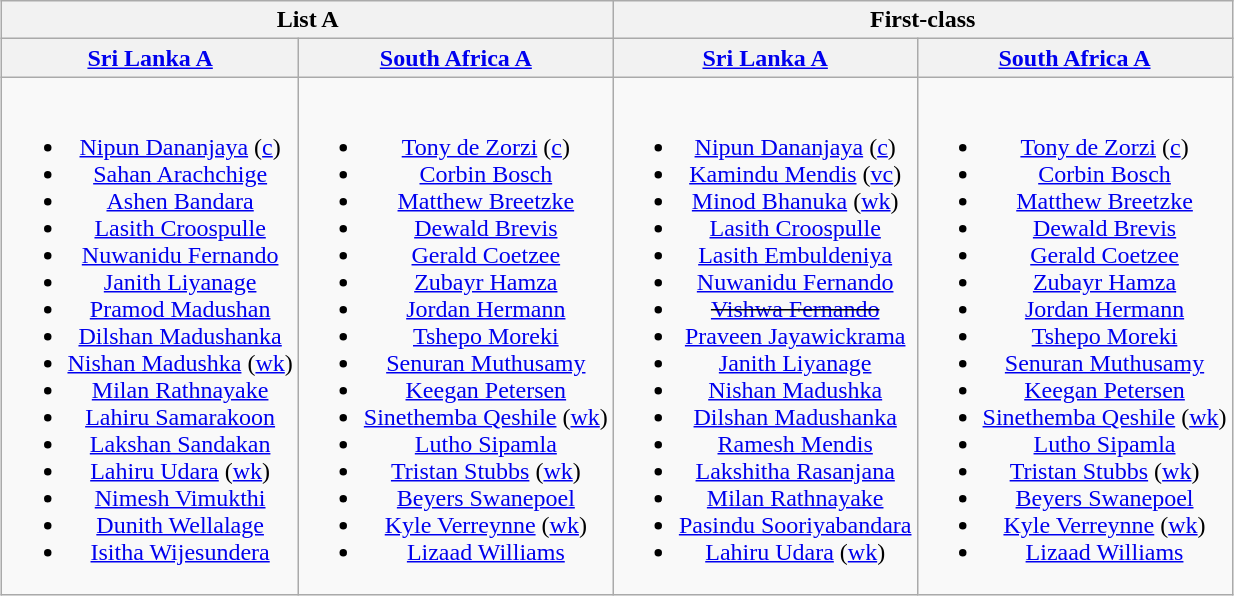<table class="wikitable" style="text-align:center; margin:auto">
<tr>
<th colspan="2">List A</th>
<th colspan="2">First-class</th>
</tr>
<tr>
<th> <a href='#'>Sri Lanka A</a></th>
<th> <strong><a href='#'>South Africa A</a></strong></th>
<th> <a href='#'>Sri Lanka A</a></th>
<th> <strong><a href='#'>South Africa A</a></strong></th>
</tr>
<tr style="vertical-align:top">
<td><br><ul><li><a href='#'>Nipun Dananjaya</a> (<a href='#'>c</a>)</li><li><a href='#'>Sahan Arachchige</a></li><li><a href='#'>Ashen Bandara</a></li><li><a href='#'>Lasith Croospulle</a></li><li><a href='#'>Nuwanidu Fernando</a></li><li><a href='#'>Janith Liyanage</a></li><li><a href='#'>Pramod Madushan</a></li><li><a href='#'>Dilshan Madushanka</a></li><li><a href='#'>Nishan Madushka</a> (<a href='#'>wk</a>)</li><li><a href='#'>Milan Rathnayake</a></li><li><a href='#'>Lahiru Samarakoon</a></li><li><a href='#'>Lakshan Sandakan</a></li><li><a href='#'>Lahiru Udara</a> (<a href='#'>wk</a>)</li><li><a href='#'>Nimesh Vimukthi</a></li><li><a href='#'>Dunith Wellalage</a></li><li><a href='#'>Isitha Wijesundera</a></li></ul></td>
<td><br><ul><li><a href='#'>Tony de Zorzi</a> (<a href='#'>c</a>)</li><li><a href='#'>Corbin Bosch</a></li><li><a href='#'>Matthew Breetzke</a></li><li><a href='#'>Dewald Brevis</a></li><li><a href='#'>Gerald Coetzee</a></li><li><a href='#'>Zubayr Hamza</a></li><li><a href='#'>Jordan Hermann</a></li><li><a href='#'>Tshepo Moreki</a></li><li><a href='#'>Senuran Muthusamy</a></li><li><a href='#'>Keegan Petersen</a></li><li><a href='#'>Sinethemba Qeshile</a> (<a href='#'>wk</a>)</li><li><a href='#'>Lutho Sipamla</a></li><li><a href='#'>Tristan Stubbs</a> (<a href='#'>wk</a>)</li><li><a href='#'>Beyers Swanepoel</a></li><li><a href='#'>Kyle Verreynne</a> (<a href='#'>wk</a>)</li><li><a href='#'>Lizaad Williams</a></li></ul></td>
<td><br><ul><li><a href='#'>Nipun Dananjaya</a> (<a href='#'>c</a>)</li><li><a href='#'>Kamindu Mendis</a> (<a href='#'>vc</a>)</li><li><a href='#'>Minod Bhanuka</a> (<a href='#'>wk</a>)</li><li><a href='#'>Lasith Croospulle</a></li><li><a href='#'>Lasith Embuldeniya</a></li><li><a href='#'>Nuwanidu Fernando</a></li><li><s><a href='#'>Vishwa Fernando</a></s></li><li><a href='#'>Praveen Jayawickrama</a></li><li><a href='#'>Janith Liyanage</a></li><li><a href='#'>Nishan Madushka</a></li><li><a href='#'>Dilshan Madushanka</a></li><li><a href='#'>Ramesh Mendis</a></li><li><a href='#'>Lakshitha Rasanjana</a></li><li><a href='#'>Milan Rathnayake</a></li><li><a href='#'>Pasindu Sooriyabandara</a></li><li><a href='#'>Lahiru Udara</a> (<a href='#'>wk</a>)</li></ul></td>
<td><br><ul><li><a href='#'>Tony de Zorzi</a> (<a href='#'>c</a>)</li><li><a href='#'>Corbin Bosch</a></li><li><a href='#'>Matthew Breetzke</a></li><li><a href='#'>Dewald Brevis</a></li><li><a href='#'>Gerald Coetzee</a></li><li><a href='#'>Zubayr Hamza</a></li><li><a href='#'>Jordan Hermann</a></li><li><a href='#'>Tshepo Moreki</a></li><li><a href='#'>Senuran Muthusamy</a></li><li><a href='#'>Keegan Petersen</a></li><li><a href='#'>Sinethemba Qeshile</a> (<a href='#'>wk</a>)</li><li><a href='#'>Lutho Sipamla</a></li><li><a href='#'>Tristan Stubbs</a> (<a href='#'>wk</a>)</li><li><a href='#'>Beyers Swanepoel</a></li><li><a href='#'>Kyle Verreynne</a> (<a href='#'>wk</a>)</li><li><a href='#'>Lizaad Williams</a></li></ul></td>
</tr>
</table>
